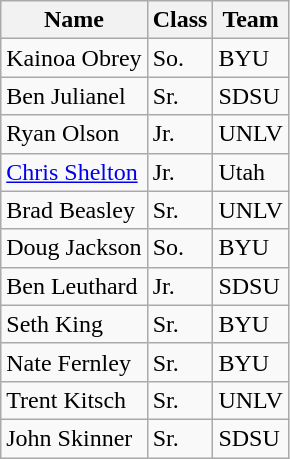<table class=wikitable>
<tr>
<th>Name</th>
<th>Class</th>
<th>Team</th>
</tr>
<tr>
<td>Kainoa Obrey</td>
<td>So.</td>
<td>BYU</td>
</tr>
<tr>
<td>Ben Julianel</td>
<td>Sr.</td>
<td>SDSU</td>
</tr>
<tr>
<td>Ryan Olson</td>
<td>Jr.</td>
<td>UNLV</td>
</tr>
<tr>
<td><a href='#'>Chris Shelton</a></td>
<td>Jr.</td>
<td>Utah</td>
</tr>
<tr>
<td>Brad Beasley</td>
<td>Sr.</td>
<td>UNLV</td>
</tr>
<tr>
<td>Doug Jackson</td>
<td>So.</td>
<td>BYU</td>
</tr>
<tr>
<td>Ben Leuthard</td>
<td>Jr.</td>
<td>SDSU</td>
</tr>
<tr>
<td>Seth King</td>
<td>Sr.</td>
<td>BYU</td>
</tr>
<tr>
<td>Nate Fernley</td>
<td>Sr.</td>
<td>BYU</td>
</tr>
<tr>
<td>Trent Kitsch</td>
<td>Sr.</td>
<td>UNLV</td>
</tr>
<tr>
<td>John Skinner</td>
<td>Sr.</td>
<td>SDSU</td>
</tr>
</table>
